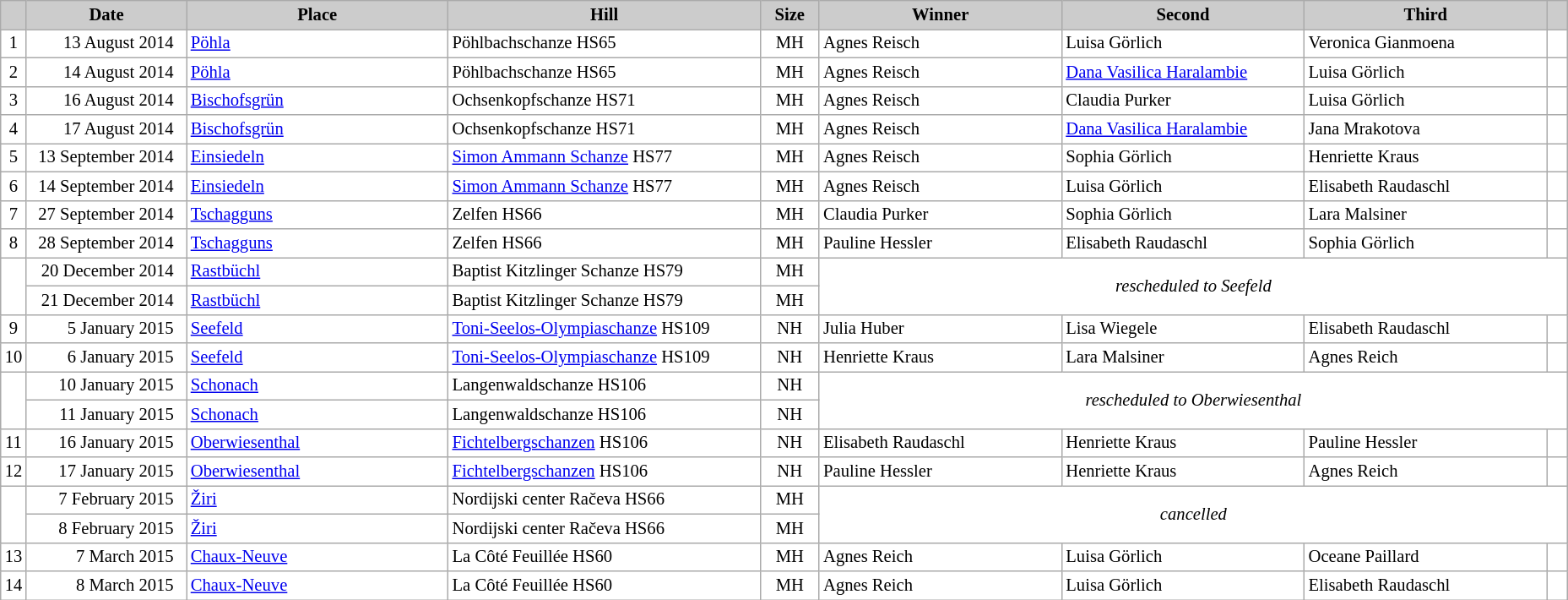<table class="wikitable plainrowheaders" style="background:#fff; font-size:86%; line-height:16px; border:grey solid 1px; border-collapse:collapse;">
<tr style="background:#ccc; text-align:center;">
<th scope="col" style="background:#ccc; width=30 px;"></th>
<th scope="col" style="background:#ccc; width:120px;">Date</th>
<th scope="col" style="background:#ccc; width:200px;">Place</th>
<th scope="col" style="background:#ccc; width:240px;">Hill</th>
<th scope="col" style="background:#ccc; width:40px;">Size</th>
<th scope="col" style="background:#ccc; width:185px;">Winner</th>
<th scope="col" style="background:#ccc; width:185px;">Second</th>
<th scope="col" style="background:#ccc; width:185px;">Third</th>
<th scope="col" style="background:#ccc; width:10px;"></th>
</tr>
<tr>
<td align=center>1</td>
<td align=right>13 August 2014  </td>
<td> <a href='#'>Pöhla</a></td>
<td>Pöhlbachschanze HS65</td>
<td align=center>MH</td>
<td> Agnes Reisch</td>
<td> Luisa Görlich</td>
<td> Veronica Gianmoena</td>
<td></td>
</tr>
<tr>
<td align=center>2</td>
<td align=right>14 August 2014  </td>
<td> <a href='#'>Pöhla</a></td>
<td>Pöhlbachschanze HS65</td>
<td align=center>MH</td>
<td> Agnes Reisch</td>
<td> <a href='#'>Dana Vasilica Haralambie</a></td>
<td> Luisa Görlich</td>
<td></td>
</tr>
<tr>
<td align=center>3</td>
<td align=right>16 August 2014  </td>
<td> <a href='#'>Bischofsgrün</a></td>
<td>Ochsenkopfschanze HS71</td>
<td align=center>MH</td>
<td> Agnes Reisch</td>
<td> Claudia Purker</td>
<td> Luisa Görlich</td>
<td></td>
</tr>
<tr>
<td align=center>4</td>
<td align=right>17 August 2014  </td>
<td> <a href='#'>Bischofsgrün</a></td>
<td>Ochsenkopfschanze HS71</td>
<td align=center>MH</td>
<td> Agnes Reisch</td>
<td> <a href='#'>Dana Vasilica Haralambie</a></td>
<td> Jana Mrakotova</td>
<td></td>
</tr>
<tr>
<td align=center>5</td>
<td align=right>13 September 2014  </td>
<td> <a href='#'>Einsiedeln</a></td>
<td><a href='#'>Simon Ammann Schanze</a> HS77</td>
<td align=center>MH</td>
<td> Agnes Reisch</td>
<td> Sophia Görlich</td>
<td> Henriette Kraus</td>
<td></td>
</tr>
<tr>
<td align=center>6</td>
<td align=right>14 September 2014  </td>
<td> <a href='#'>Einsiedeln</a></td>
<td><a href='#'>Simon Ammann Schanze</a> HS77</td>
<td align=center>MH</td>
<td> Agnes Reisch</td>
<td> Luisa Görlich</td>
<td> Elisabeth Raudaschl</td>
<td></td>
</tr>
<tr>
<td align=center>7</td>
<td align=right>27 September 2014  </td>
<td> <a href='#'>Tschagguns</a></td>
<td>Zelfen HS66</td>
<td align=center>MH</td>
<td> Claudia Purker</td>
<td> Sophia Görlich</td>
<td> Lara Malsiner</td>
<td></td>
</tr>
<tr>
<td align=center>8</td>
<td align=right>28 September 2014  </td>
<td> <a href='#'>Tschagguns</a></td>
<td>Zelfen HS66</td>
<td align=center>MH</td>
<td> Pauline Hessler</td>
<td> Elisabeth Raudaschl</td>
<td> Sophia Görlich</td>
<td></td>
</tr>
<tr>
<td rowspan=2 align=center></td>
<td align=right>20 December 2014  </td>
<td> <a href='#'>Rastbüchl</a></td>
<td>Baptist Kitzlinger Schanze HS79</td>
<td align=center>MH</td>
<td colspan=4 rowspan=2 align=center><em>rescheduled to Seefeld</em></td>
</tr>
<tr>
<td align=right>21 December 2014  </td>
<td> <a href='#'>Rastbüchl</a></td>
<td>Baptist Kitzlinger Schanze HS79</td>
<td align=center>MH</td>
</tr>
<tr>
<td align=center>9</td>
<td align=right>5 January 2015  </td>
<td> <a href='#'>Seefeld</a></td>
<td><a href='#'>Toni-Seelos-Olympiaschanze</a> HS109</td>
<td align=center>NH</td>
<td> Julia Huber</td>
<td> Lisa Wiegele</td>
<td> Elisabeth Raudaschl</td>
<td></td>
</tr>
<tr>
<td align=center>10</td>
<td align=right>6 January 2015  </td>
<td> <a href='#'>Seefeld</a></td>
<td><a href='#'>Toni-Seelos-Olympiaschanze</a> HS109</td>
<td align=center>NH</td>
<td> Henriette Kraus</td>
<td> Lara Malsiner</td>
<td> Agnes Reich</td>
<td></td>
</tr>
<tr>
<td rowspan=2 align=center></td>
<td align=right>10 January 2015  </td>
<td> <a href='#'>Schonach</a></td>
<td>Langenwaldschanze HS106</td>
<td align=center>NH</td>
<td colspan=4 rowspan=2 align=center><em>rescheduled to Oberwiesenthal</em></td>
</tr>
<tr>
<td align=right>11 January 2015  </td>
<td> <a href='#'>Schonach</a></td>
<td>Langenwaldschanze HS106</td>
<td align=center>NH</td>
</tr>
<tr>
<td align=center>11</td>
<td align=right>16 January 2015  </td>
<td> <a href='#'>Oberwiesenthal</a></td>
<td><a href='#'>Fichtelbergschanzen</a> HS106</td>
<td align=center>NH</td>
<td> Elisabeth Raudaschl</td>
<td> Henriette Kraus</td>
<td> Pauline Hessler</td>
<td></td>
</tr>
<tr>
<td align=center>12</td>
<td align=right>17 January 2015  </td>
<td> <a href='#'>Oberwiesenthal</a></td>
<td><a href='#'>Fichtelbergschanzen</a> HS106</td>
<td align=center>NH</td>
<td> Pauline Hessler</td>
<td> Henriette Kraus</td>
<td> Agnes Reich</td>
<td></td>
</tr>
<tr>
<td rowspan=2 align=center></td>
<td align=right>7 February 2015  </td>
<td> <a href='#'>Žiri</a></td>
<td>Nordijski center Račeva HS66</td>
<td align=center>MH</td>
<td colspan=4 rowspan=2 align=center><em>cancelled</em></td>
</tr>
<tr>
<td align=right>8 February 2015  </td>
<td> <a href='#'>Žiri</a></td>
<td>Nordijski center Račeva HS66</td>
<td align=center>MH</td>
</tr>
<tr>
<td align=center>13</td>
<td align=right>7 March 2015  </td>
<td> <a href='#'>Chaux-Neuve</a></td>
<td>La Côté Feuillée HS60</td>
<td align=center>MH</td>
<td> Agnes Reich</td>
<td> Luisa Görlich</td>
<td> Oceane Paillard</td>
<td></td>
</tr>
<tr>
<td align=center>14</td>
<td align=right>8 March 2015  </td>
<td> <a href='#'>Chaux-Neuve</a></td>
<td>La Côté Feuillée HS60</td>
<td align=center>MH</td>
<td> Agnes Reich</td>
<td> Luisa Görlich</td>
<td> Elisabeth Raudaschl</td>
<td></td>
</tr>
</table>
